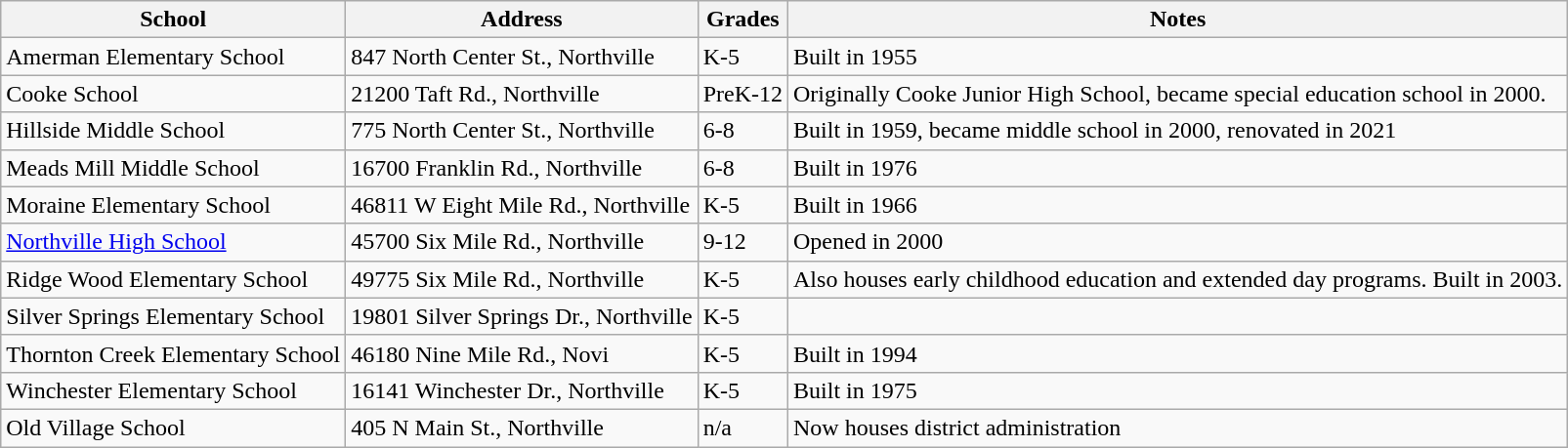<table class="wikitable">
<tr>
<th>School</th>
<th>Address</th>
<th>Grades</th>
<th>Notes</th>
</tr>
<tr>
<td>Amerman Elementary School</td>
<td>847 North Center St., Northville</td>
<td>K-5</td>
<td>Built in 1955</td>
</tr>
<tr>
<td>Cooke School</td>
<td>21200 Taft Rd., Northville</td>
<td>PreK-12</td>
<td>Originally Cooke Junior High School, became special education school in 2000.</td>
</tr>
<tr>
<td>Hillside Middle School</td>
<td>775 North Center St., Northville</td>
<td>6-8</td>
<td>Built in 1959, became middle school in 2000, renovated in 2021</td>
</tr>
<tr>
<td>Meads Mill Middle School</td>
<td>16700 Franklin Rd., Northville</td>
<td>6-8</td>
<td>Built in 1976</td>
</tr>
<tr>
<td>Moraine Elementary School</td>
<td>46811 W Eight Mile Rd., Northville</td>
<td>K-5</td>
<td>Built in 1966</td>
</tr>
<tr>
<td><a href='#'>Northville High School</a></td>
<td>45700 Six Mile Rd., Northville</td>
<td>9-12</td>
<td>Opened in 2000</td>
</tr>
<tr>
<td>Ridge Wood Elementary School</td>
<td>49775 Six Mile Rd., Northville</td>
<td>K-5</td>
<td>Also houses early childhood education and extended day programs. Built in 2003.</td>
</tr>
<tr>
<td>Silver Springs Elementary School</td>
<td>19801 Silver Springs Dr., Northville</td>
<td>K-5</td>
<td></td>
</tr>
<tr>
<td>Thornton Creek Elementary School</td>
<td>46180 Nine Mile Rd., Novi</td>
<td>K-5</td>
<td>Built in 1994</td>
</tr>
<tr>
<td>Winchester Elementary School</td>
<td>16141 Winchester Dr., Northville</td>
<td>K-5</td>
<td>Built in 1975</td>
</tr>
<tr>
<td>Old Village School</td>
<td>405 N Main St., Northville</td>
<td>n/a</td>
<td>Now houses district administration</td>
</tr>
</table>
